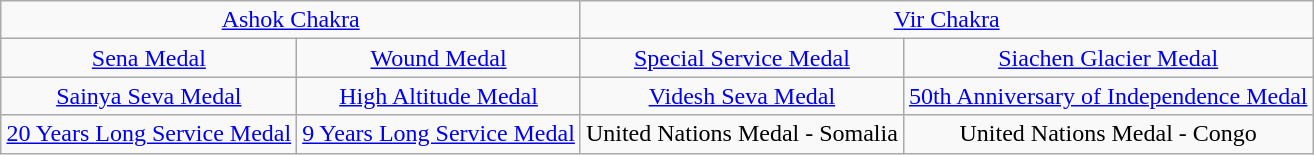<table class="wikitable" style="margin:1em auto; text-align:center;">
<tr>
<td colspan="2"><a href='#'>Ashok Chakra</a></td>
<td colspan="2"><a href='#'>Vir Chakra</a></td>
</tr>
<tr>
<td><a href='#'>Sena Medal</a></td>
<td><a href='#'>Wound Medal</a></td>
<td><a href='#'>Special Service Medal</a></td>
<td><a href='#'>Siachen Glacier Medal</a></td>
</tr>
<tr>
<td><a href='#'>Sainya Seva Medal</a></td>
<td><a href='#'>High Altitude Medal</a></td>
<td><a href='#'>Videsh Seva Medal</a></td>
<td><a href='#'>50th Anniversary of Independence Medal</a></td>
</tr>
<tr>
<td><a href='#'>20 Years Long Service Medal</a></td>
<td><a href='#'>9 Years Long Service Medal</a></td>
<td>United Nations Medal - Somalia</td>
<td>United Nations Medal - Congo</td>
</tr>
</table>
